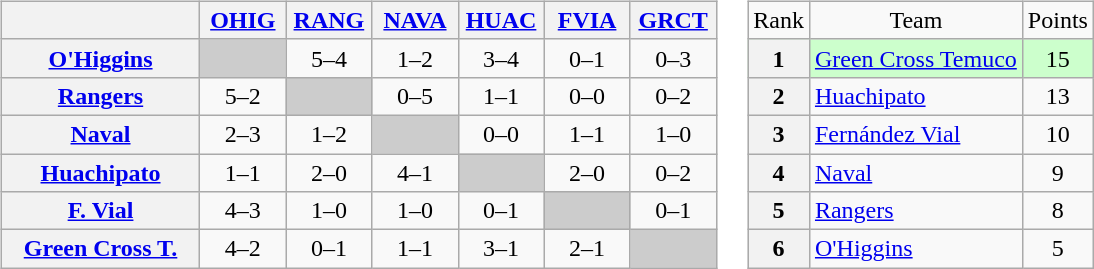<table>
<tr>
<td><br><table class="wikitable" style="text-align:center">
<tr>
<th width="125"> </th>
<th width="50"><a href='#'>OHIG</a></th>
<th width="50"><a href='#'>RANG</a></th>
<th width="50"><a href='#'>NAVA</a></th>
<th width="50"><a href='#'>HUAC</a></th>
<th width="50"><a href='#'>FVIA</a></th>
<th width="50"><a href='#'>GRCT</a></th>
</tr>
<tr>
<th><a href='#'>O'Higgins</a></th>
<td bgcolor="#CCCCCC"></td>
<td>5–4</td>
<td>1–2</td>
<td>3–4</td>
<td>0–1</td>
<td>0–3</td>
</tr>
<tr>
<th><a href='#'>Rangers</a></th>
<td>5–2</td>
<td bgcolor="#CCCCCC"></td>
<td>0–5</td>
<td>1–1</td>
<td>0–0</td>
<td>0–2</td>
</tr>
<tr>
<th><a href='#'>Naval</a></th>
<td>2–3</td>
<td>1–2</td>
<td bgcolor="#CCCCCC"></td>
<td>0–0</td>
<td>1–1</td>
<td>1–0</td>
</tr>
<tr>
<th><a href='#'>Huachipato</a></th>
<td>1–1</td>
<td>2–0</td>
<td>4–1</td>
<td bgcolor="#CCCCCC"></td>
<td>2–0</td>
<td>0–2</td>
</tr>
<tr>
<th><a href='#'>F. Vial</a></th>
<td>4–3</td>
<td>1–0</td>
<td>1–0</td>
<td>0–1</td>
<td bgcolor="#CCCCCC"></td>
<td>0–1</td>
</tr>
<tr>
<th><a href='#'>Green Cross T.</a></th>
<td>4–2</td>
<td>0–1</td>
<td>1–1</td>
<td>3–1</td>
<td>2–1</td>
<td bgcolor="#CCCCCC"></td>
</tr>
</table>
</td>
<td><br><table class="wikitable" style="text-align: center;">
<tr>
<td>Rank</td>
<td>Team</td>
<td>Points</td>
</tr>
<tr bgcolor="#ccffcc">
<th>1</th>
<td style="text-align: left;"><a href='#'>Green Cross Temuco</a></td>
<td>15</td>
</tr>
<tr>
<th>2</th>
<td style="text-align: left;"><a href='#'>Huachipato</a></td>
<td>13</td>
</tr>
<tr>
<th>3</th>
<td style="text-align: left;"><a href='#'>Fernández Vial</a></td>
<td>10</td>
</tr>
<tr>
<th>4</th>
<td style="text-align: left;"><a href='#'>Naval</a></td>
<td>9</td>
</tr>
<tr>
<th>5</th>
<td style="text-align: left;"><a href='#'>Rangers</a></td>
<td>8</td>
</tr>
<tr>
<th>6</th>
<td style="text-align: left;"><a href='#'>O'Higgins</a></td>
<td>5</td>
</tr>
</table>
</td>
</tr>
</table>
